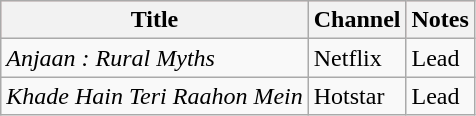<table class="wikitable">
<tr style="background:#fbb; ">
<th>Title</th>
<th>Channel</th>
<th>Notes</th>
</tr>
<tr>
<td><em>Anjaan : Rural Myths</em></td>
<td>Netflix</td>
<td>Lead</td>
</tr>
<tr>
<td><em>Khade Hain Teri Raahon Mein</em></td>
<td>Hotstar</td>
<td>Lead</td>
</tr>
</table>
